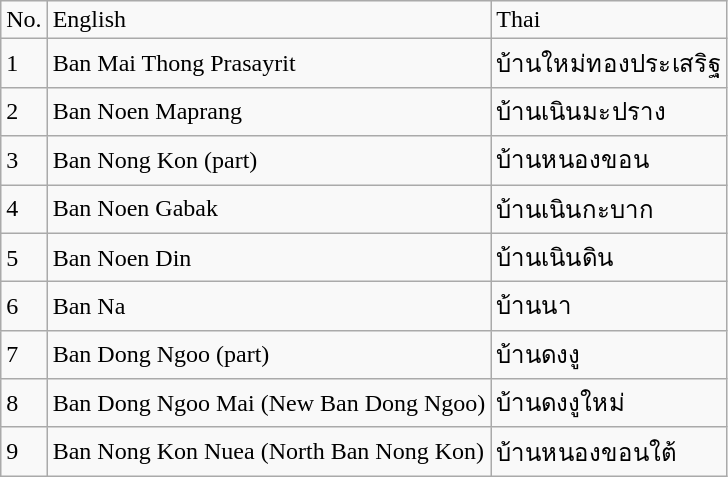<table class="wikitable">
<tr>
<td>No.</td>
<td>English</td>
<td>Thai</td>
</tr>
<tr>
<td>1</td>
<td>Ban Mai Thong Prasayrit</td>
<td>บ้านใหม่ทองประเสริฐ</td>
</tr>
<tr>
<td>2</td>
<td>Ban Noen Maprang</td>
<td>บ้านเนินมะปราง</td>
</tr>
<tr>
<td>3</td>
<td>Ban Nong Kon (part)</td>
<td>บ้านหนองขอน</td>
</tr>
<tr>
<td>4</td>
<td>Ban Noen Gabak</td>
<td>บ้านเนินกะบาก</td>
</tr>
<tr>
<td>5</td>
<td>Ban Noen Din</td>
<td>บ้านเนินดิน</td>
</tr>
<tr>
<td>6</td>
<td>Ban Na</td>
<td>บ้านนา</td>
</tr>
<tr>
<td>7</td>
<td>Ban Dong Ngoo (part)</td>
<td>บ้านดงงู</td>
</tr>
<tr>
<td>8</td>
<td>Ban Dong Ngoo Mai (New Ban Dong Ngoo)</td>
<td>บ้านดงงูใหม่</td>
</tr>
<tr>
<td>9</td>
<td>Ban Nong Kon Nuea (North Ban Nong Kon)</td>
<td>บ้านหนองขอนใต้</td>
</tr>
</table>
